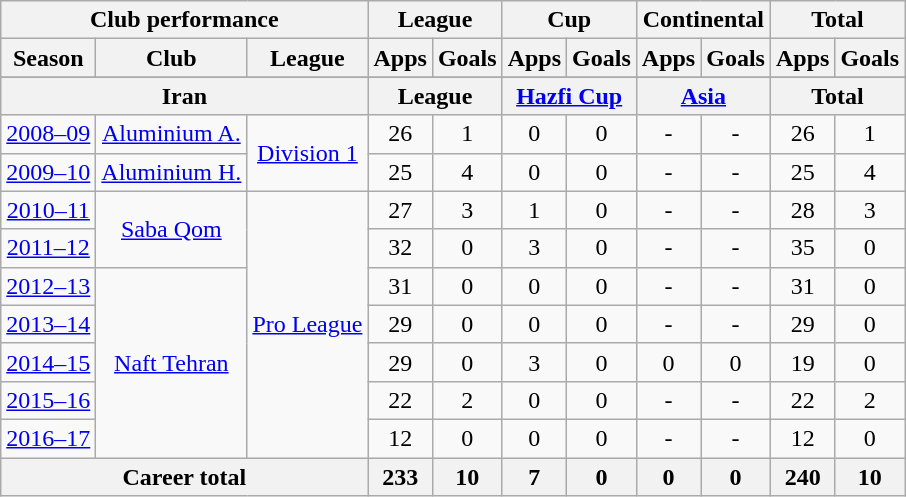<table class="wikitable" style="text-align:center">
<tr>
<th colspan=3>Club performance</th>
<th colspan=2>League</th>
<th colspan=2>Cup</th>
<th colspan=2>Continental</th>
<th colspan=2>Total</th>
</tr>
<tr>
<th>Season</th>
<th>Club</th>
<th>League</th>
<th>Apps</th>
<th>Goals</th>
<th>Apps</th>
<th>Goals</th>
<th>Apps</th>
<th>Goals</th>
<th>Apps</th>
<th>Goals</th>
</tr>
<tr>
</tr>
<tr>
<th colspan=3>Iran</th>
<th colspan=2>League</th>
<th colspan=2><a href='#'>Hazfi Cup</a></th>
<th colspan=2><a href='#'>Asia</a></th>
<th colspan=2>Total</th>
</tr>
<tr>
<td><a href='#'>2008–09</a></td>
<td><a href='#'>Aluminium A.</a></td>
<td rowspan="2"><a href='#'>Division 1</a></td>
<td>26</td>
<td>1</td>
<td>0</td>
<td>0</td>
<td>-</td>
<td>-</td>
<td>26</td>
<td>1</td>
</tr>
<tr>
<td><a href='#'>2009–10</a></td>
<td><a href='#'>Aluminium H.</a></td>
<td>25</td>
<td>4</td>
<td>0</td>
<td>0</td>
<td>-</td>
<td>-</td>
<td>25</td>
<td>4</td>
</tr>
<tr>
<td><a href='#'>2010–11</a></td>
<td rowspan="2"><a href='#'>Saba Qom</a></td>
<td rowspan="7"><a href='#'>Pro League</a></td>
<td>27</td>
<td>3</td>
<td>1</td>
<td>0</td>
<td>-</td>
<td>-</td>
<td>28</td>
<td>3</td>
</tr>
<tr>
<td><a href='#'>2011–12</a></td>
<td>32</td>
<td>0</td>
<td>3</td>
<td>0</td>
<td>-</td>
<td>-</td>
<td>35</td>
<td>0</td>
</tr>
<tr>
<td><a href='#'>2012–13</a></td>
<td rowspan="5"><a href='#'>Naft Tehran</a></td>
<td>31</td>
<td>0</td>
<td>0</td>
<td>0</td>
<td>-</td>
<td>-</td>
<td>31</td>
<td>0</td>
</tr>
<tr>
<td><a href='#'>2013–14</a></td>
<td>29</td>
<td>0</td>
<td>0</td>
<td>0</td>
<td>-</td>
<td>-</td>
<td>29</td>
<td>0</td>
</tr>
<tr>
<td><a href='#'>2014–15</a></td>
<td>29</td>
<td>0</td>
<td>3</td>
<td>0</td>
<td>0</td>
<td>0</td>
<td>19</td>
<td>0</td>
</tr>
<tr>
<td><a href='#'>2015–16</a></td>
<td>22</td>
<td>2</td>
<td>0</td>
<td>0</td>
<td>-</td>
<td>-</td>
<td>22</td>
<td>2</td>
</tr>
<tr>
<td><a href='#'>2016–17</a></td>
<td>12</td>
<td>0</td>
<td>0</td>
<td>0</td>
<td>-</td>
<td>-</td>
<td>12</td>
<td>0</td>
</tr>
<tr>
<th colspan="3">Career total</th>
<th>233</th>
<th>10</th>
<th>7</th>
<th>0</th>
<th>0</th>
<th>0</th>
<th>240</th>
<th>10</th>
</tr>
</table>
